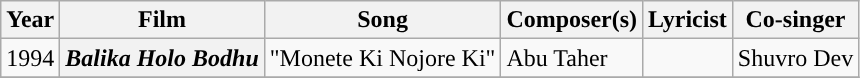<table class="sortable wikitable">
<tr>
<th>Year</th>
<th>Film</th>
<th>Song</th>
<th>Composer(s)</th>
<th>Lyricist</th>
<th>Co-singer</th>
</tr>
<tr>
<td>1994</td>
<th><em>Balika Holo Bodhu</em></th>
<td>"Monete Ki Nojore Ki"</td>
<td>Abu Taher</td>
<td></td>
<td>Shuvro Dev</td>
</tr>
<tr>
</tr>
</table>
